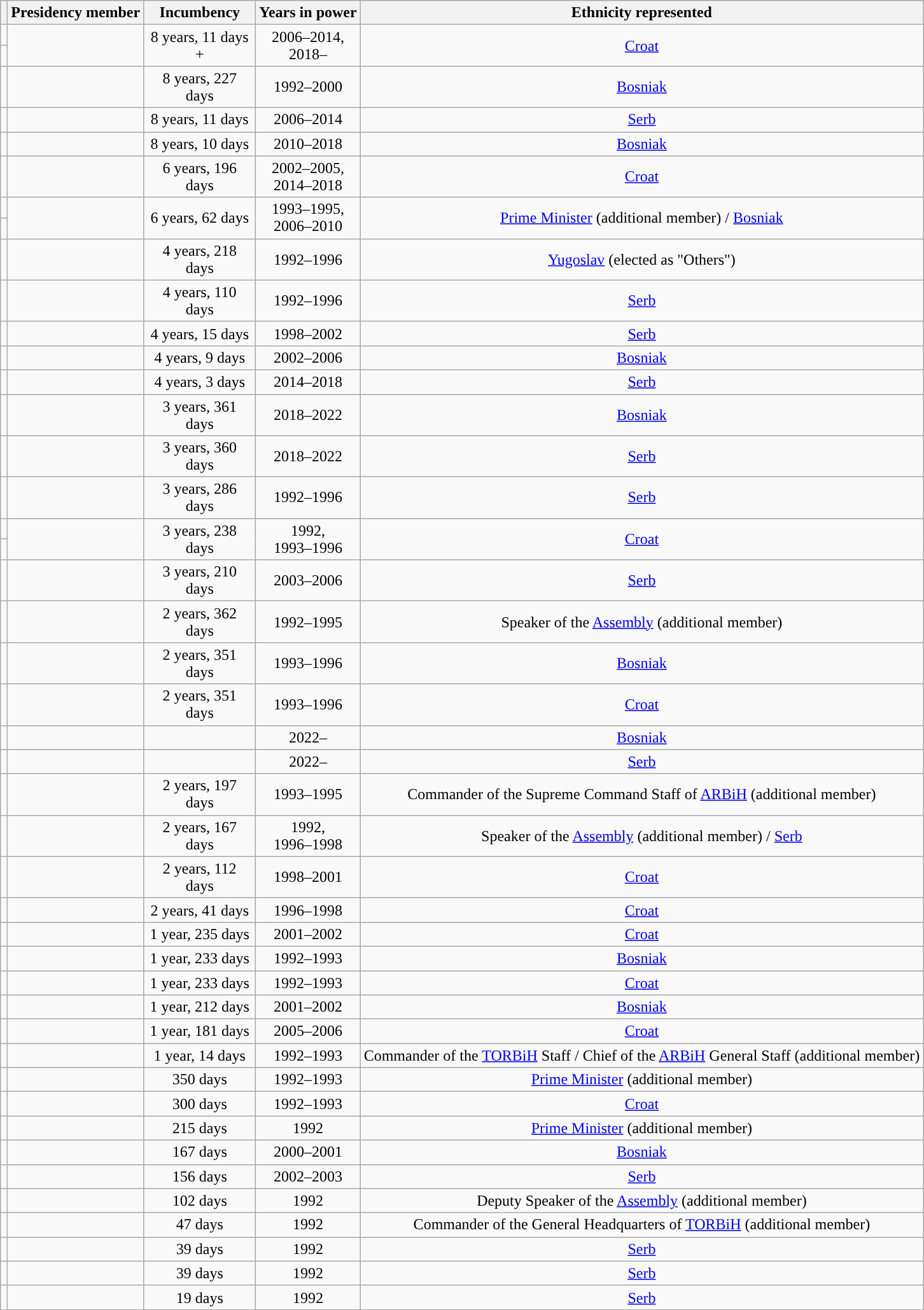<table class="wikitable sortable" Style="text-align:center">
<tr bgcolor="#CCCCCC">
<th></th>
<th>Presidency member</th>
<th width="110">Incumbency</th>
<th>Years in power</th>
<th>Ethnicity represented</th>
</tr>
<tr>
<td style="background: "></td>
<td rowspan=2></td>
<td rowspan=2>8 years, 11 days<br> + <br></td>
<td rowspan=2>2006–2014,<br>2018–</td>
<td rowspan=2><a href='#'>Croat</a></td>
</tr>
<tr>
<td style="background: "></td>
</tr>
<tr>
<td style="background: "></td>
<td></td>
<td>8 years, 227 days</td>
<td>1992–2000</td>
<td><a href='#'>Bosniak</a></td>
</tr>
<tr>
<td style="background: "></td>
<td></td>
<td>8 years, 11 days</td>
<td>2006–2014</td>
<td><a href='#'>Serb</a></td>
</tr>
<tr>
<td style="background: "></td>
<td></td>
<td>8 years, 10 days</td>
<td>2010–2018</td>
<td><a href='#'>Bosniak</a></td>
</tr>
<tr>
<td style="background: "></td>
<td></td>
<td>6 years, 196 days</td>
<td>2002–2005,<br>2014–2018</td>
<td><a href='#'>Croat</a></td>
</tr>
<tr>
<td style="background: "></td>
<td rowspan=2></td>
<td rowspan=2>6 years, 62 days</td>
<td rowspan=2>1993–1995,<br>2006–2010</td>
<td rowspan=2><a href='#'>Prime Minister</a> (additional member) / <a href='#'>Bosniak</a></td>
</tr>
<tr>
<td style="background: "></td>
</tr>
<tr>
<td style="background: "></td>
<td></td>
<td>4 years, 218 days</td>
<td>1992–1996</td>
<td><a href='#'>Yugoslav</a> (elected as "Others")</td>
</tr>
<tr>
<td style="background: "></td>
<td></td>
<td>4 years, 110 days</td>
<td>1992–1996</td>
<td><a href='#'>Serb</a></td>
</tr>
<tr>
<td style="background: "></td>
<td></td>
<td>4 years, 15 days</td>
<td>1998–2002</td>
<td><a href='#'>Serb</a></td>
</tr>
<tr>
<td style="background: "></td>
<td></td>
<td>4 years, 9 days</td>
<td>2002–2006</td>
<td><a href='#'>Bosniak</a></td>
</tr>
<tr>
<td style="background: "></td>
<td></td>
<td>4 years, 3 days</td>
<td>2014–2018</td>
<td><a href='#'>Serb</a></td>
</tr>
<tr>
<td style="background: "></td>
<td></td>
<td>3 years, 361 days</td>
<td>2018–2022</td>
<td><a href='#'>Bosniak</a></td>
</tr>
<tr>
<td style="background: "></td>
<td></td>
<td>3 years, 360 days</td>
<td>2018–2022</td>
<td><a href='#'>Serb</a></td>
</tr>
<tr>
<td style="background: "></td>
<td></td>
<td>3 years, 286 days</td>
<td>1992–1996</td>
<td><a href='#'>Serb</a></td>
</tr>
<tr>
<td style="background: "></td>
<td rowspan=2></td>
<td rowspan=2>3 years, 238 days</td>
<td rowspan=2>1992,<br>1993–1996</td>
<td rowspan=2><a href='#'>Croat</a></td>
</tr>
<tr>
<td style="background: "></td>
</tr>
<tr>
<td style="background: "></td>
<td></td>
<td>3 years, 210 days</td>
<td>2003–2006</td>
<td><a href='#'>Serb</a></td>
</tr>
<tr>
<td style="background: "></td>
<td></td>
<td>2 years, 362 days</td>
<td>1992–1995</td>
<td>Speaker of the <a href='#'>Assembly</a> (additional member)</td>
</tr>
<tr>
<td style="background: "></td>
<td></td>
<td>2 years, 351 days</td>
<td>1993–1996</td>
<td><a href='#'>Bosniak</a></td>
</tr>
<tr>
<td style="background: "></td>
<td></td>
<td>2 years, 351 days</td>
<td>1993–1996</td>
<td><a href='#'>Croat</a></td>
</tr>
<tr>
<td style="background: "></td>
<td></td>
<td></td>
<td>2022–</td>
<td><a href='#'>Bosniak</a></td>
</tr>
<tr>
<td style="background: "></td>
<td></td>
<td></td>
<td>2022–</td>
<td><a href='#'>Serb</a></td>
</tr>
<tr>
<td style="background: "></td>
<td></td>
<td>2 years, 197 days</td>
<td>1993–1995</td>
<td>Commander of the Supreme Command Staff of <a href='#'>ARBiH</a> (additional member)</td>
</tr>
<tr>
<td style="background: "></td>
<td></td>
<td>2 years, 167 days</td>
<td>1992,<br> 1996–1998</td>
<td>Speaker of the <a href='#'>Assembly</a> (additional member) / <a href='#'>Serb</a></td>
</tr>
<tr>
<td style="background: "></td>
<td></td>
<td>2 years, 112 days</td>
<td>1998–2001</td>
<td><a href='#'>Croat</a></td>
</tr>
<tr>
<td style="background: "></td>
<td></td>
<td>2 years, 41 days</td>
<td>1996–1998</td>
<td><a href='#'>Croat</a></td>
</tr>
<tr>
<td style="background: "></td>
<td></td>
<td>1 year, 235 days</td>
<td>2001–2002</td>
<td><a href='#'>Croat</a></td>
</tr>
<tr>
<td style="background: "></td>
<td></td>
<td>1 year, 233 days</td>
<td>1992–1993</td>
<td><a href='#'>Bosniak</a></td>
</tr>
<tr>
<td style="background: "></td>
<td></td>
<td>1 year, 233 days</td>
<td>1992–1993</td>
<td><a href='#'>Croat</a></td>
</tr>
<tr>
<td style="background: "></td>
<td></td>
<td>1 year, 212 days</td>
<td>2001–2002</td>
<td><a href='#'>Bosniak</a></td>
</tr>
<tr>
<td style="background: "></td>
<td></td>
<td>1 year, 181 days</td>
<td>2005–2006</td>
<td><a href='#'>Croat</a></td>
</tr>
<tr>
<td style="background: "></td>
<td></td>
<td>1 year, 14 days</td>
<td>1992–1993</td>
<td>Commander of the <a href='#'>TORBiH</a> Staff / Chief of the <a href='#'>ARBiH</a> General Staff (additional member)</td>
</tr>
<tr>
<td style="background: "></td>
<td></td>
<td>350 days</td>
<td>1992–1993</td>
<td><a href='#'>Prime Minister</a> (additional member)</td>
</tr>
<tr>
<td style="background: "></td>
<td></td>
<td>300 days</td>
<td>1992–1993</td>
<td><a href='#'>Croat</a></td>
</tr>
<tr>
<td style="background: "></td>
<td></td>
<td>215 days</td>
<td>1992</td>
<td><a href='#'>Prime Minister</a> (additional member)</td>
</tr>
<tr>
<td style="background: "></td>
<td></td>
<td>167 days</td>
<td>2000–2001</td>
<td><a href='#'>Bosniak</a></td>
</tr>
<tr>
<td style="background: "></td>
<td></td>
<td>156 days</td>
<td>2002–2003</td>
<td><a href='#'>Serb</a></td>
</tr>
<tr>
<td style="background: "></td>
<td></td>
<td>102 days</td>
<td>1992</td>
<td>Deputy Speaker of the <a href='#'>Assembly</a> (additional member)</td>
</tr>
<tr>
<td style="background: "></td>
<td></td>
<td>47 days</td>
<td>1992</td>
<td>Commander of the General Headquarters of <a href='#'>TORBiH</a> (additional member)</td>
</tr>
<tr>
<td style="background: "></td>
<td></td>
<td>39 days</td>
<td>1992</td>
<td><a href='#'>Serb</a></td>
</tr>
<tr>
<td style="background: "></td>
<td></td>
<td>39 days</td>
<td>1992</td>
<td><a href='#'>Serb</a></td>
</tr>
<tr>
<td style="background: "></td>
<td></td>
<td>19 days</td>
<td>1992</td>
<td><a href='#'>Serb</a></td>
</tr>
</table>
